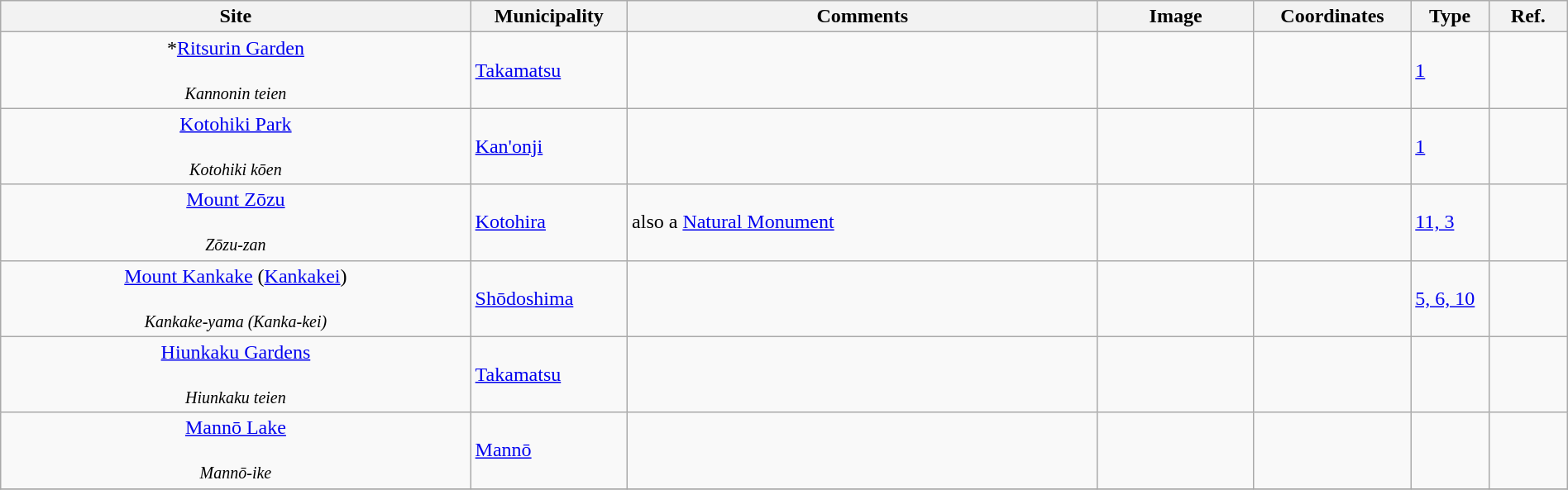<table class="wikitable sortable"  style="width:100%;">
<tr>
<th width="30%" align="left">Site</th>
<th width="10%" align="left">Municipality</th>
<th width="30%" align="left" class="unsortable">Comments</th>
<th width="10%" align="left"  class="unsortable">Image</th>
<th width="10%" align="left" class="unsortable">Coordinates</th>
<th width="5%" align="left">Type</th>
<th width="5%" align="left"  class="unsortable">Ref.</th>
</tr>
<tr>
<td align="center">*<a href='#'>Ritsurin Garden</a><br><br><small><em>Kannonin teien</em></small></td>
<td><a href='#'>Takamatsu</a></td>
<td></td>
<td></td>
<td></td>
<td><a href='#'>1</a></td>
<td></td>
</tr>
<tr>
<td align="center"><a href='#'>Kotohiki Park</a><br><br><small><em>Kotohiki kōen</em></small></td>
<td><a href='#'>Kan'onji</a></td>
<td></td>
<td></td>
<td></td>
<td><a href='#'>1</a></td>
<td></td>
</tr>
<tr>
<td align="center"><a href='#'>Mount Zōzu</a><br><br><small><em>Zōzu-zan</em></small></td>
<td><a href='#'>Kotohira</a></td>
<td>also a <a href='#'>Natural Monument</a></td>
<td></td>
<td></td>
<td><a href='#'>11, 3</a></td>
<td></td>
</tr>
<tr>
<td align="center"><a href='#'>Mount Kankake</a> (<a href='#'>Kankakei</a>)<br><br><small><em>Kankake-yama (Kanka-kei)</em></small></td>
<td><a href='#'>Shōdoshima</a></td>
<td></td>
<td></td>
<td></td>
<td><a href='#'>5, 6, 10</a></td>
<td></td>
</tr>
<tr>
<td align="center"><a href='#'>Hiunkaku Gardens</a><br><br><small><em>Hiunkaku teien</em></small></td>
<td><a href='#'>Takamatsu</a></td>
<td></td>
<td></td>
<td></td>
<td></td>
<td></td>
</tr>
<tr>
<td align="center"><a href='#'>Mannō Lake</a><br><br><small><em>Mannō-ike</em></small></td>
<td><a href='#'>Mannō</a></td>
<td></td>
<td></td>
<td></td>
<td></td>
<td></td>
</tr>
<tr>
</tr>
</table>
